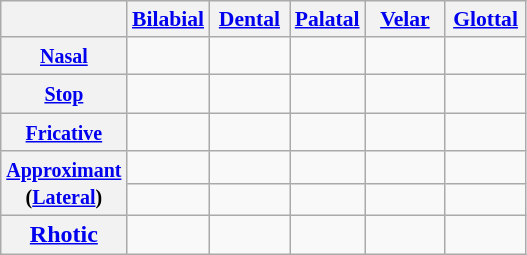<table class="wikitable" style=text-align:center>
<tr style="font-size: 90%;">
<th></th>
<th colspan=2><a href='#'>Bilabial</a></th>
<th colspan=2><a href='#'>Dental</a></th>
<th colspan=2><a href='#'>Palatal</a></th>
<th colspan=2><a href='#'>Velar</a></th>
<th colspan=2><a href='#'>Glottal</a></th>
</tr>
<tr>
<th><small><a href='#'>Nasal</a></small></th>
<td style="width:20px; border-right:0;"></td>
<td style="width:20px; border-left:0;"></td>
<td style="width:20px; border-right:0;"></td>
<td style="width:20px; border-left:0;"></td>
<td colspan=2></td>
<td style="width:20px; border-right:0;"></td>
<td style="width:20px; border-left:0;"></td>
<td colspan=2></td>
</tr>
<tr>
<th><small><a href='#'>Stop</a></small></th>
<td style="border-right: 0;"></td>
<td style="border-left: 0;"></td>
<td style="border-right: 0;"></td>
<td style="border-left: 0;"></td>
<td colspan=2></td>
<td style="border-right: 0;"></td>
<td style="border-left: 0;"></td>
<td style="width:20px; border-right:0;"> </td>
<td style="width:20px; border-left:0;"></td>
</tr>
<tr>
<th><small><a href='#'>Fricative</a></small></th>
<td colspan=2></td>
<td style="border-right: 0;"></td>
<td style="border-left: 0;"></td>
<td colspan=2></td>
<td colspan=2></td>
<td style="border-right: 0;"></td>
<td style="border-left: 0;"></td>
</tr>
<tr>
<th rowspan=2><small><a href='#'>Approximant</a><br>(<a href='#'>Lateral</a>)</small></th>
<td colspan=2></td>
<td colspan=2></td>
<td style="border-right: 0;"></td>
<td style="border-left: 0;"></td>
<td style="border-right: 0;"></td>
<td style="border-left: 0;"></td>
<td colspan=2></td>
</tr>
<tr>
<td colspan=2></td>
<td style="border-right: 0;"></td>
<td style="border-left: 0;"></td>
<td colspan=2></td>
<td colspan=2></td>
<td colspan=2></td>
</tr>
<tr>
<th><a href='#'>Rhotic</a></th>
<td colspan=2></td>
<td style="border-right: 0;"></td>
<td style="border-left: 0;"></td>
<td colspan=2></td>
<td colspan=2></td>
<td colspan=2></td>
</tr>
</table>
